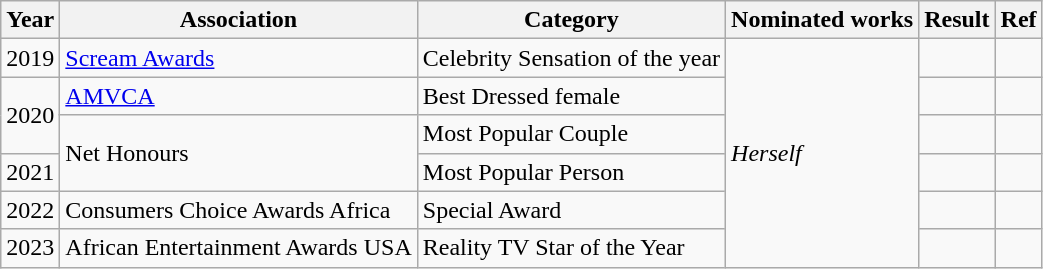<table class="wikitable sortable">
<tr>
<th>Year</th>
<th>Association</th>
<th>Category</th>
<th>Nominated works</th>
<th>Result</th>
<th>Ref</th>
</tr>
<tr>
<td>2019</td>
<td><a href='#'>Scream Awards</a></td>
<td>Celebrity Sensation of the year</td>
<td Rowspan=6><em>Herself</em></td>
<td></td>
<td></td>
</tr>
<tr>
<td rowspan="2">2020</td>
<td><a href='#'>AMVCA</a></td>
<td>Best Dressed female</td>
<td></td>
<td></td>
</tr>
<tr>
<td rowspan="2">Net Honours</td>
<td>Most Popular Couple</td>
<td></td>
<td></td>
</tr>
<tr>
<td>2021</td>
<td>Most Popular Person</td>
<td></td>
<td></td>
</tr>
<tr>
<td>2022</td>
<td>Consumers Choice Awards Africa</td>
<td>Special Award</td>
<td></td>
<td></td>
</tr>
<tr>
<td>2023</td>
<td>African Entertainment Awards USA</td>
<td>Reality TV Star of the Year</td>
<td></td>
<td></td>
</tr>
</table>
